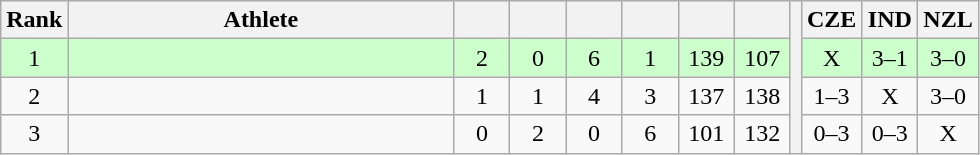<table class="wikitable" style="text-align:center">
<tr>
<th>Rank</th>
<th width=250>Athlete</th>
<th width=30></th>
<th width=30></th>
<th width=30></th>
<th width=30></th>
<th width=30></th>
<th width=30></th>
<th rowspan=4></th>
<th width=30>CZE</th>
<th width=30>IND</th>
<th width=30>NZL</th>
</tr>
<tr bgcolor=#ccffcc>
<td>1</td>
<td align=left></td>
<td>2</td>
<td>0</td>
<td>6</td>
<td>1</td>
<td>139</td>
<td>107</td>
<td>X</td>
<td>3–1</td>
<td>3–0</td>
</tr>
<tr>
<td>2</td>
<td align=left></td>
<td>1</td>
<td>1</td>
<td>4</td>
<td>3</td>
<td>137</td>
<td>138</td>
<td>1–3</td>
<td>X</td>
<td>3–0</td>
</tr>
<tr>
<td>3</td>
<td align=left></td>
<td>0</td>
<td>2</td>
<td>0</td>
<td>6</td>
<td>101</td>
<td>132</td>
<td>0–3</td>
<td>0–3</td>
<td>X</td>
</tr>
</table>
